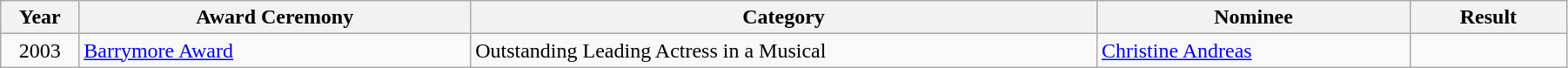<table class="wikitable" width="95%">
<tr>
<th width="5%">Year</th>
<th width="25%">Award Ceremony</th>
<th width="40%">Category</th>
<th width="20%">Nominee</th>
<th width="10%">Result</th>
</tr>
<tr>
<td align="center">2003</td>
<td><a href='#'>Barrymore Award</a></td>
<td>Outstanding Leading Actress in a Musical</td>
<td><a href='#'>Christine Andreas</a></td>
<td></td>
</tr>
</table>
